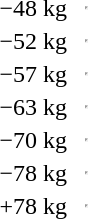<table>
<tr>
<td>−48 kg</td>
<td></td>
<td></td>
<td><hr></td>
</tr>
<tr>
<td>−52 kg</td>
<td></td>
<td></td>
<td><hr></td>
</tr>
<tr>
<td>−57 kg</td>
<td></td>
<td></td>
<td><hr></td>
</tr>
<tr>
<td>−63 kg</td>
<td></td>
<td></td>
<td><hr></td>
</tr>
<tr>
<td>−70 kg</td>
<td></td>
<td></td>
<td><hr></td>
</tr>
<tr>
<td>−78 kg</td>
<td></td>
<td></td>
<td><hr></td>
</tr>
<tr>
<td>+78 kg</td>
<td></td>
<td></td>
<td><hr></td>
</tr>
</table>
